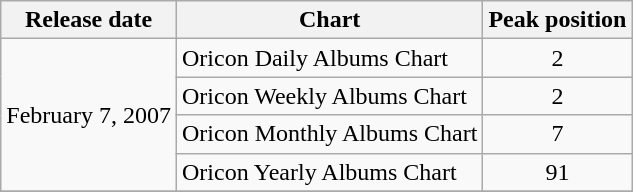<table class="wikitable">
<tr>
<th align="left">Release date</th>
<th align="left">Chart</th>
<th align="left">Peak position</th>
</tr>
<tr>
<td align="center" rowspan="4">February 7, 2007</td>
<td align="left">Oricon Daily Albums Chart</td>
<td align="center">2</td>
</tr>
<tr>
<td align="left">Oricon Weekly Albums Chart</td>
<td align="center">2</td>
</tr>
<tr>
<td align="left">Oricon Monthly Albums Chart</td>
<td align="center">7</td>
</tr>
<tr>
<td align="left">Oricon Yearly Albums Chart</td>
<td align="center">91</td>
</tr>
<tr>
</tr>
</table>
